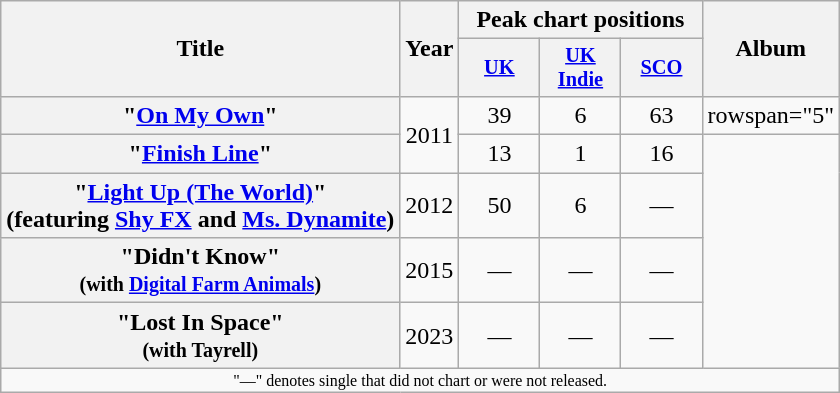<table class="wikitable plainrowheaders" style="text-align:center;">
<tr>
<th scope="col" rowspan="2">Title</th>
<th scope="col" rowspan="2">Year</th>
<th scope="col" colspan="3">Peak chart positions</th>
<th scope="col" rowspan="2">Album</th>
</tr>
<tr>
<th scope="col" style="width:3.5em;font-size:85%;"><a href='#'>UK</a><br></th>
<th scope="col" style="width:3.5em;font-size:85%;"><a href='#'>UK<br>Indie</a><br></th>
<th scope="col" style="width:3.5em;font-size:85%;"><a href='#'>SCO</a><br></th>
</tr>
<tr>
<th scope="row">"<a href='#'>On My Own</a>"</th>
<td rowspan="2">2011</td>
<td>39</td>
<td>6</td>
<td>63</td>
<td>rowspan="5" </td>
</tr>
<tr>
<th scope="row">"<a href='#'>Finish Line</a>"</th>
<td>13</td>
<td>1</td>
<td>16</td>
</tr>
<tr>
<th scope="row">"<a href='#'>Light Up (The World)</a>"<br><span>(featuring <a href='#'>Shy FX</a> and <a href='#'>Ms. Dynamite</a>)</span></th>
<td>2012</td>
<td>50</td>
<td>6</td>
<td>—</td>
</tr>
<tr>
<th scope="row">"Didn't Know"<br><small>(with <a href='#'>Digital Farm Animals</a>)<br></small></th>
<td>2015</td>
<td>—</td>
<td>—</td>
<td>—</td>
</tr>
<tr>
<th scope="row">"Lost In Space"<br><small>(with Tayrell)<br></small></th>
<td>2023</td>
<td>—</td>
<td>—</td>
<td>—</td>
</tr>
<tr>
<td colspan="16" style="text-align:center; font-size:8pt;">"—" denotes single that did not chart or were not released.</td>
</tr>
</table>
